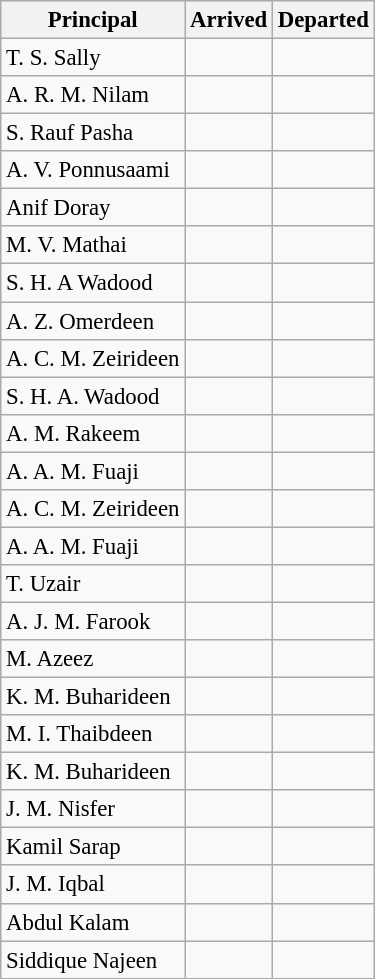<table class="wikitable" style="font-size: 95%;">
<tr>
<th>Principal</th>
<th>Arrived</th>
<th>Departed</th>
</tr>
<tr>
<td>T. S. Sally</td>
<td></td>
<td></td>
</tr>
<tr>
<td>A. R. M. Nilam</td>
<td></td>
<td></td>
</tr>
<tr>
<td>S. Rauf Pasha</td>
<td></td>
<td></td>
</tr>
<tr>
<td>A. V. Ponnusaami</td>
<td></td>
<td></td>
</tr>
<tr>
<td>Anif Doray</td>
<td></td>
<td></td>
</tr>
<tr>
<td>M. V. Mathai</td>
<td></td>
<td></td>
</tr>
<tr>
<td>S. H. A Wadood</td>
<td></td>
<td></td>
</tr>
<tr>
<td>A. Z. Omerdeen</td>
<td></td>
<td></td>
</tr>
<tr>
<td>A. C. M. Zeirideen</td>
<td></td>
<td></td>
</tr>
<tr>
<td>S. H. A. Wadood</td>
<td></td>
<td></td>
</tr>
<tr>
<td>A. M. Rakeem</td>
<td></td>
<td></td>
</tr>
<tr>
<td>A. A. M. Fuaji</td>
<td></td>
<td></td>
</tr>
<tr>
<td>A. C. M. Zeirideen</td>
<td></td>
<td></td>
</tr>
<tr>
<td>A. A. M. Fuaji</td>
<td></td>
<td></td>
</tr>
<tr>
<td>T. Uzair</td>
<td></td>
<td></td>
</tr>
<tr>
<td>A. J. M. Farook</td>
<td></td>
<td></td>
</tr>
<tr>
<td>M. Azeez</td>
<td></td>
<td></td>
</tr>
<tr>
<td>K. M. Buharideen</td>
<td></td>
<td></td>
</tr>
<tr>
<td>M. I. Thaibdeen</td>
<td></td>
<td></td>
</tr>
<tr>
<td>K. M. Buharideen</td>
<td></td>
<td></td>
</tr>
<tr>
<td>J. M. Nisfer</td>
<td></td>
<td></td>
</tr>
<tr>
<td>Kamil Sarap</td>
<td></td>
<td></td>
</tr>
<tr>
<td>J. M. Iqbal</td>
<td></td>
<td></td>
</tr>
<tr>
<td>Abdul Kalam</td>
<td></td>
<td></td>
</tr>
<tr>
<td>Siddique Najeen</td>
<td></td>
<td></td>
</tr>
<tr>
</tr>
</table>
